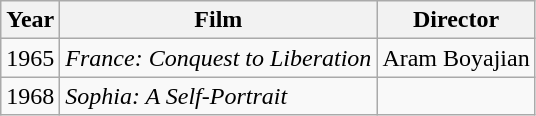<table class="wikitable">
<tr>
<th>Year</th>
<th>Film</th>
<th>Director</th>
</tr>
<tr>
<td>1965</td>
<td><em>France: Conquest to Liberation</em></td>
<td>Aram Boyajian</td>
</tr>
<tr>
<td>1968</td>
<td><em>Sophia: A Self-Portrait</em></td>
<td></td>
</tr>
</table>
